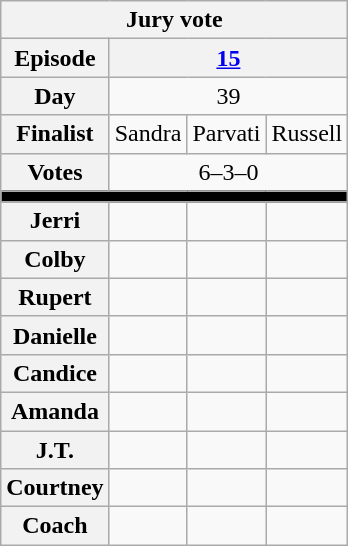<table class="wikitable" style="text-align:center">
<tr>
<th colspan="4">Jury vote</th>
</tr>
<tr>
<th>Episode</th>
<th colspan="3"><a href='#'>15</a></th>
</tr>
<tr>
<th>Day</th>
<td colspan="3">39</td>
</tr>
<tr>
<th>Finalist</th>
<td>Sandra</td>
<td>Parvati</td>
<td>Russell</td>
</tr>
<tr>
<th>Votes</th>
<td colspan=3>6–3–0</td>
</tr>
<tr>
<td colspan="4" bgcolor="black"></td>
</tr>
<tr>
</tr>
<tr>
<th>Jerri</th>
<td></td>
<td></td>
<td></td>
</tr>
<tr>
<th>Colby</th>
<td></td>
<td></td>
<td></td>
</tr>
<tr>
<th>Rupert</th>
<td></td>
<td></td>
<td></td>
</tr>
<tr>
<th>Danielle</th>
<td></td>
<td></td>
<td></td>
</tr>
<tr>
<th>Candice</th>
<td></td>
<td></td>
<td></td>
</tr>
<tr>
<th>Amanda</th>
<td></td>
<td></td>
<td></td>
</tr>
<tr>
<th>J.T.</th>
<td></td>
<td></td>
<td></td>
</tr>
<tr>
<th>Courtney</th>
<td></td>
<td></td>
<td></td>
</tr>
<tr>
<th>Coach</th>
<td></td>
<td></td>
<td></td>
</tr>
</table>
